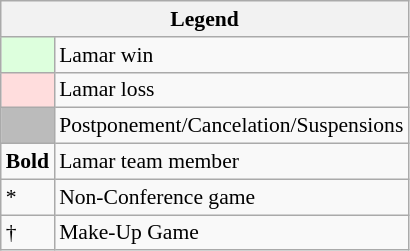<table class="wikitable" style="font-size:90%">
<tr>
<th colspan="2">Legend</th>
</tr>
<tr>
<td bgcolor="#ddffdd"> </td>
<td>Lamar win</td>
</tr>
<tr>
<td bgcolor="#ffdddd"> </td>
<td>Lamar loss</td>
</tr>
<tr>
<td bgcolor="#bbbbbb"> </td>
<td>Postponement/Cancelation/Suspensions</td>
</tr>
<tr>
<td><strong>Bold</strong></td>
<td>Lamar team member</td>
</tr>
<tr>
<td>*</td>
<td>Non-Conference game</td>
</tr>
<tr>
<td>†</td>
<td>Make-Up Game</td>
</tr>
</table>
